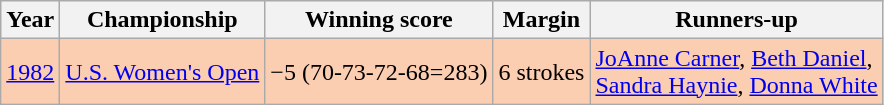<table class="wikitable">
<tr>
<th>Year</th>
<th>Championship</th>
<th>Winning score</th>
<th>Margin</th>
<th>Runners-up</th>
</tr>
<tr style="background:#FBCEB1;">
<td><a href='#'>1982</a></td>
<td><a href='#'>U.S. Women's Open</a></td>
<td>−5 (70-73-72-68=283)</td>
<td>6 strokes</td>
<td> <a href='#'>JoAnne Carner</a>,  <a href='#'>Beth Daniel</a>,<br> <a href='#'>Sandra Haynie</a>,  <a href='#'>Donna White</a></td>
</tr>
</table>
